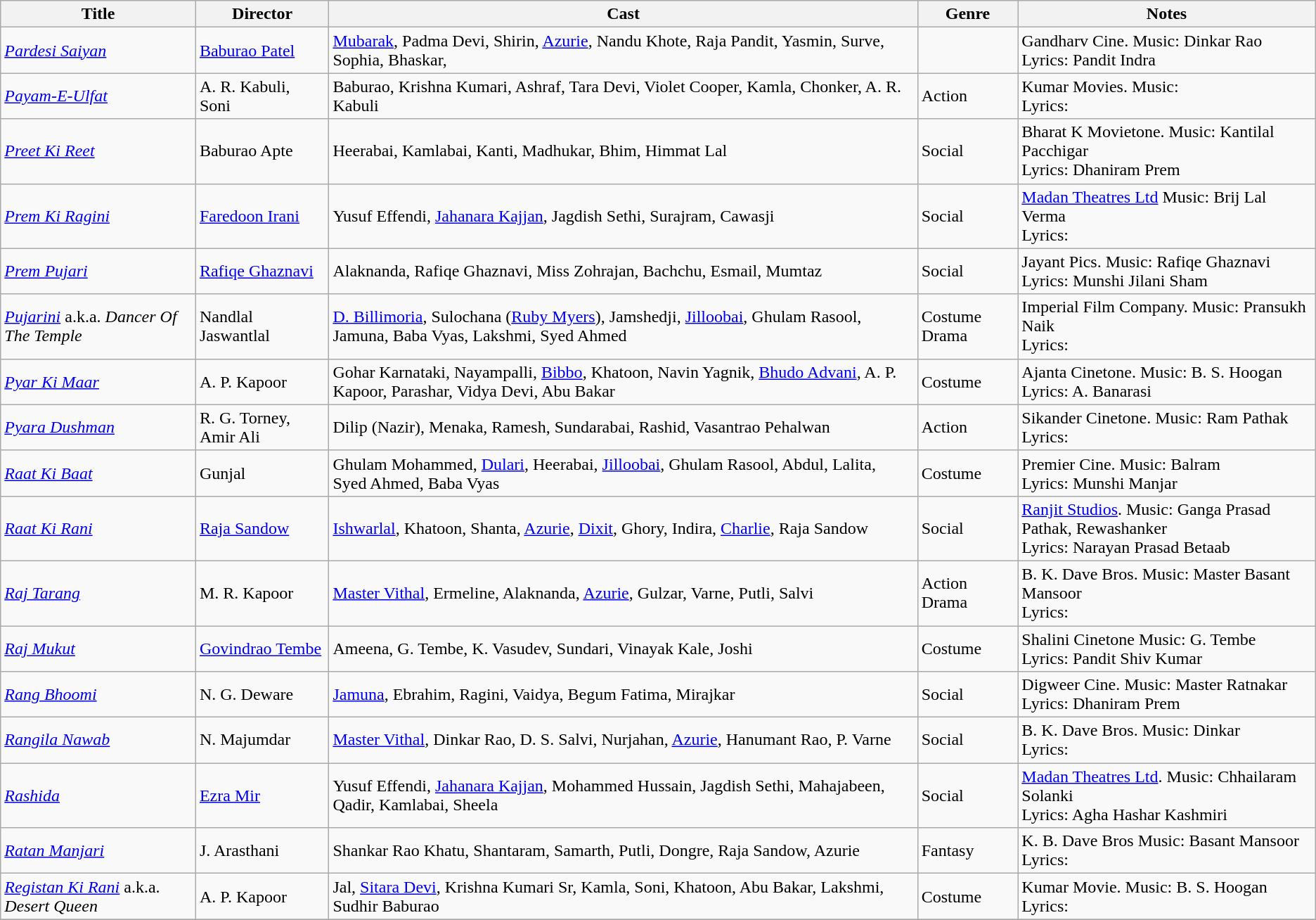<table class="wikitable">
<tr>
<th>Title</th>
<th>Director</th>
<th>Cast</th>
<th>Genre</th>
<th>Notes</th>
</tr>
<tr>
<td><em><a href='#'>Pardesi Saiyan</a></em></td>
<td><a href='#'>Baburao Patel</a></td>
<td><a href='#'>Mubarak</a>, Padma Devi, Shirin, <a href='#'>Azurie</a>, Nandu Khote, Raja Pandit, Yasmin, Surve, Sophia, Bhaskar,</td>
<td></td>
<td>Gandharv Cine. Music: Dinkar Rao<br>Lyrics: Pandit Indra</td>
</tr>
<tr>
<td><em><a href='#'>Payam-E-Ulfat</a></em></td>
<td>A. R. Kabuli, Soni</td>
<td>Baburao, Krishna Kumari, Ashraf, Tara Devi, Violet Cooper,  Kamla, Chonker, A. R. Kabuli</td>
<td>Action</td>
<td>Kumar Movies. Music: <br>Lyrics:</td>
</tr>
<tr>
<td><em><a href='#'>Preet Ki Reet</a></em></td>
<td>Baburao Apte</td>
<td>Heerabai,  Kamlabai, Kanti, Madhukar, Bhim, Himmat Lal</td>
<td>Social</td>
<td>Bharat K Movietone. Music: Kantilal Pacchigar<br>Lyrics: Dhaniram Prem</td>
</tr>
<tr>
<td><em><a href='#'>Prem Ki Ragini</a></em></td>
<td><a href='#'>Faredoon Irani</a></td>
<td>Yusuf Effendi, <a href='#'>Jahanara Kajjan</a>,  Jagdish Sethi,  Surajram, Cawasji</td>
<td>Social</td>
<td><a href='#'>Madan Theatres Ltd</a> Music: Brij Lal Verma<br>Lyrics:</td>
</tr>
<tr>
<td><em><a href='#'>Prem Pujari</a></em></td>
<td><a href='#'>Rafiqe Ghaznavi</a></td>
<td>Alaknanda, Rafiqe Ghaznavi, Miss Zohrajan, Bachchu, Esmail, Mumtaz</td>
<td>Social</td>
<td>Jayant Pics.  Music: Rafiqe Ghaznavi<br>Lyrics: Munshi Jilani Sham</td>
</tr>
<tr>
<td><em><a href='#'>Pujarini</a></em> a.k.a. <em>Dancer Of The Temple</em></td>
<td>Nandlal Jaswantlal</td>
<td><a href='#'>D. Billimoria</a>, Sulochana (<a href='#'>Ruby Myers</a>), Jamshedji, <a href='#'>Jilloobai</a>, Ghulam Rasool, Jamuna, Baba Vyas, Lakshmi, Syed Ahmed</td>
<td>Costume Drama</td>
<td>Imperial Film Company. Music: Pransukh Naik<br>Lyrics:</td>
</tr>
<tr>
<td><em><a href='#'>Pyar Ki Maar</a></em></td>
<td>A. P. Kapoor</td>
<td>Gohar Karnataki, Nayampalli, <a href='#'>Bibbo</a>, Khatoon, Navin Yagnik, <a href='#'>Bhudo Advani</a>, A. P. Kapoor, Parashar, Vidya Devi, Abu Bakar</td>
<td>Costume</td>
<td>Ajanta Cinetone. Music: B. S. Hoogan<br>Lyrics: A. Banarasi</td>
</tr>
<tr>
<td><em><a href='#'>Pyara Dushman</a></em></td>
<td>R. G. Torney, Amir Ali</td>
<td>Dilip (Nazir), Menaka, Ramesh, Sundarabai, Rashid, Vasantrao Pehalwan</td>
<td>Action</td>
<td>Sikander Cinetone. Music: Ram Pathak<br>Lyrics:</td>
</tr>
<tr>
<td><em><a href='#'>Raat Ki Baat</a></em></td>
<td>Gunjal</td>
<td>Ghulam Mohammed, <a href='#'>Dulari</a>,  Heerabai,  <a href='#'>Jilloobai</a>, Ghulam Rasool,  Abdul, Lalita, Syed Ahmed, Baba Vyas</td>
<td>Costume</td>
<td>Premier Cine. Music: Balram<br>Lyrics: Munshi Manjar</td>
</tr>
<tr>
<td><em><a href='#'>Raat Ki Rani</a></em></td>
<td><a href='#'>Raja Sandow</a></td>
<td><a href='#'>Ishwarlal</a>, Khatoon, Shanta, <a href='#'>Azurie</a>, <a href='#'>Dixit</a>, Ghory, Indira, <a href='#'>Charlie</a>,  Raja Sandow</td>
<td>Social</td>
<td><a href='#'>Ranjit Studios</a>. Music: Ganga Prasad Pathak, Rewashanker <br>Lyrics: Narayan Prasad Betaab</td>
</tr>
<tr>
<td><em><a href='#'>Raj Tarang</a></em></td>
<td>M. R. Kapoor</td>
<td><a href='#'>Master Vithal</a>, Ermeline, Alaknanda, <a href='#'>Azurie</a>, Gulzar, Varne,  Putli, Salvi</td>
<td>Action Drama</td>
<td>B. K. Dave Bros. Music: Master Basant Mansoor<br>Lyrics:</td>
</tr>
<tr>
<td><em><a href='#'>Raj Mukut</a></em></td>
<td><a href='#'>Govindrao Tembe</a></td>
<td>Ameena, G. Tembe, K. Vasudev, Sundari, Vinayak Kale, Joshi</td>
<td>Costume</td>
<td>Shalini Cinetone Music: G. Tembe<br>Lyrics: Pandit Shiv Kumar</td>
</tr>
<tr>
<td><em><a href='#'>Rang Bhoomi</a></em></td>
<td>N. G. Deware</td>
<td><a href='#'>Jamuna</a>, Ebrahim, Ragini, Vaidya, Begum Fatima, Mirajkar</td>
<td>Social</td>
<td>Digweer Cine. Music: Master Ratnakar<br>Lyrics: Dhaniram Prem</td>
</tr>
<tr>
<td><em><a href='#'>Rangila Nawab</a></em></td>
<td>N. Majumdar</td>
<td><a href='#'>Master Vithal</a>, Dinkar Rao, D. S. Salvi, Nurjahan, <a href='#'>Azurie</a>, Hanumant Rao, P. Varne</td>
<td>Social</td>
<td>B. K. Dave Bros. Music: Dinkar<br>Lyrics:</td>
</tr>
<tr>
<td><em><a href='#'>Rashida</a></em></td>
<td><a href='#'>Ezra Mir</a></td>
<td>Yusuf Effendi, <a href='#'>Jahanara Kajjan</a>, Mohammed Hussain, Jagdish Sethi, Mahajabeen, Qadir, Kamlabai, Sheela</td>
<td>Social</td>
<td><a href='#'>Madan Theatres Ltd</a>.  Music: Chhailaram Solanki<br>Lyrics: Agha Hashar Kashmiri</td>
</tr>
<tr>
<td><em><a href='#'>Ratan Manjari</a></em></td>
<td>J. Arasthani</td>
<td>Shankar Rao Khatu, Shantaram,  Samarth, Putli, Dongre, Raja Sandow, Azurie</td>
<td>Fantasy</td>
<td>K. B. Dave Bros Music: Basant Mansoor<br>Lyrics:</td>
</tr>
<tr>
<td><em><a href='#'>Registan Ki Rani</a></em> a.k.a. <em>Desert Queen</em></td>
<td>A. P. Kapoor</td>
<td>Jal, <a href='#'>Sitara Devi</a>, Krishna Kumari Sr, Kamla, Soni, Khatoon, Abu Bakar, Lakshmi, Sudhir Baburao</td>
<td>Costume</td>
<td>Kumar Movie. Music: B. S. Hoogan<br>Lyrics:</td>
</tr>
<tr>
</tr>
</table>
